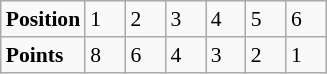<table class="wikitable" style="font-size: 90%;">
<tr>
<td><strong>Position</strong></td>
<td width=20>1</td>
<td width=20>2</td>
<td width=20>3</td>
<td width=20>4</td>
<td width=20>5</td>
<td width=20>6</td>
</tr>
<tr>
<td><strong>Points</strong></td>
<td>8</td>
<td>6</td>
<td>4</td>
<td>3</td>
<td>2</td>
<td>1</td>
</tr>
</table>
